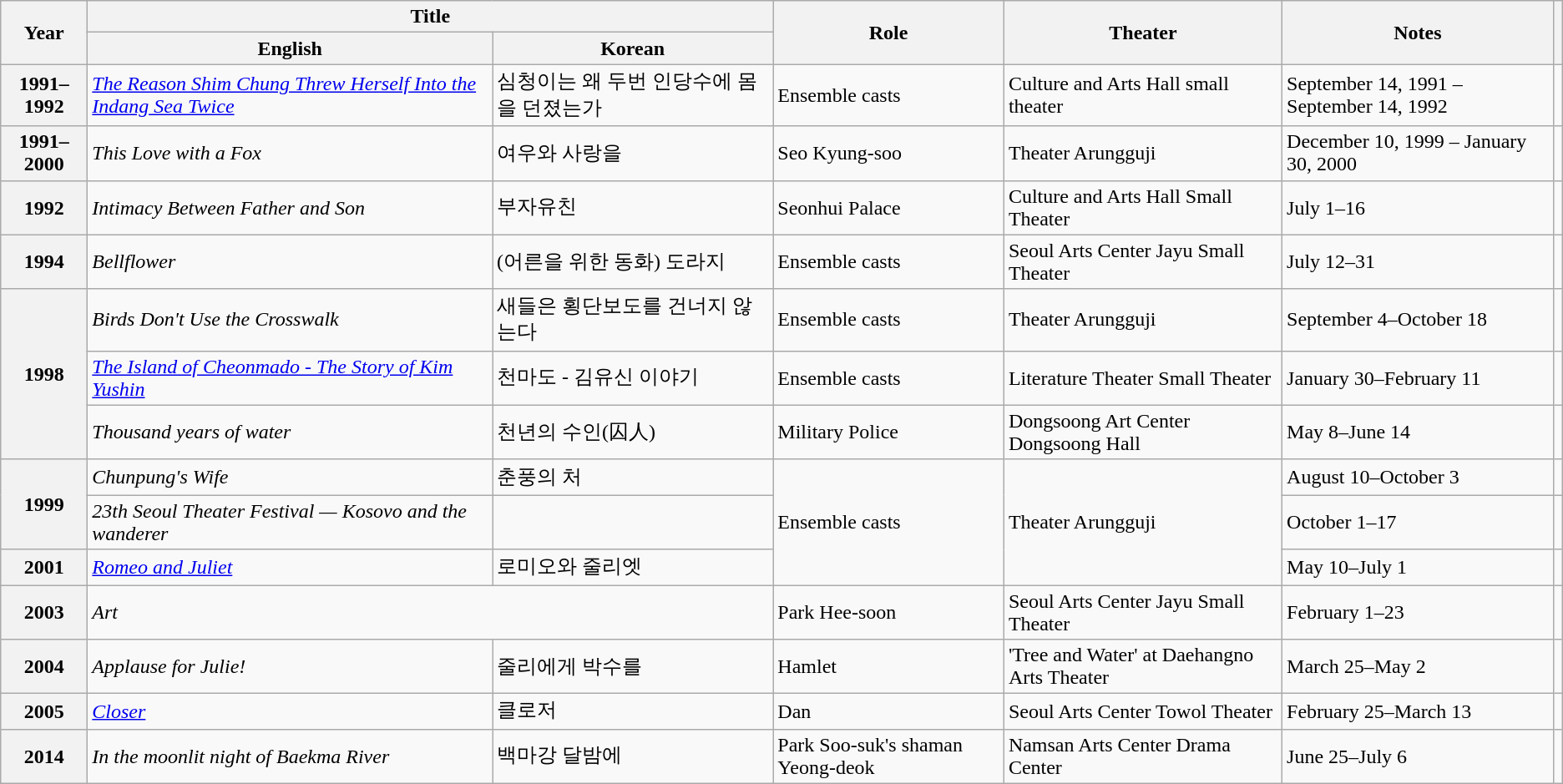<table class="wikitable sortable plainrowheaders">
<tr>
<th rowspan="2" scope="col">Year</th>
<th colspan="2" scope="col">Title</th>
<th rowspan="2" scope="col">Role</th>
<th rowspan="2" scope="col">Theater</th>
<th rowspan="2" scope="col">Notes</th>
<th rowspan="2" scope="col"></th>
</tr>
<tr>
<th>English</th>
<th>Korean</th>
</tr>
<tr>
<th rowspan="1" scope="row">1991–1992</th>
<td><em><a href='#'>The Reason Shim Chung Threw Herself Into the Indang Sea Twice</a></em></td>
<td>심청이는 왜 두번 인당수에 몸을 던졌는가</td>
<td>Ensemble casts</td>
<td>Culture and Arts Hall small theater</td>
<td>September 14, 1991 – September 14, 1992</td>
<td></td>
</tr>
<tr>
<th rowspan="1" scope="row">1991–2000</th>
<td><em>This Love with a Fox</em></td>
<td>여우와 사랑을</td>
<td>Seo Kyung-soo</td>
<td>Theater Arungguji</td>
<td>December 10, 1999 – January 30, 2000</td>
<td></td>
</tr>
<tr>
<th rowspan="1" scope="row">1992</th>
<td><em>Intimacy Between Father and Son</em></td>
<td>부자유친</td>
<td>Seonhui Palace</td>
<td>Culture and Arts Hall Small Theater</td>
<td>July 1–16</td>
<td></td>
</tr>
<tr>
<th rowspan="1" scope="row">1994</th>
<td><em>Bellflower</em></td>
<td>(어른을 위한 동화) 도라지</td>
<td>Ensemble casts</td>
<td>Seoul Arts Center Jayu Small Theater</td>
<td>July 12–31</td>
<td></td>
</tr>
<tr>
<th rowspan="3" scope="row">1998</th>
<td><em>Birds Don't Use the Crosswalk</em></td>
<td>새들은 횡단보도를 건너지 않는다</td>
<td>Ensemble casts</td>
<td>Theater Arungguji</td>
<td>September 4–October 18</td>
<td></td>
</tr>
<tr>
<td><em><a href='#'>The Island of Cheonmado - The Story of Kim Yushin</a></em></td>
<td>천마도 - 김유신 이야기</td>
<td>Ensemble casts</td>
<td>Literature Theater Small Theater</td>
<td>January 30–February 11</td>
<td></td>
</tr>
<tr>
<td><em>Thousand years of water</em></td>
<td>천년의 수인(囚人)</td>
<td>Military Police</td>
<td>Dongsoong Art Center Dongsoong Hall</td>
<td>May 8–June 14</td>
<td></td>
</tr>
<tr>
<th rowspan="2" scope="row">1999</th>
<td><em>Chunpung's Wife</em></td>
<td>춘풍의 처</td>
<td rowspan="3">Ensemble casts</td>
<td rowspan="3">Theater Arungguji</td>
<td>August 10–October 3</td>
<td></td>
</tr>
<tr>
<td><em>23th Seoul Theater Festival — Kosovo and the wanderer</em></td>
<td></td>
<td>October 1–17</td>
<td></td>
</tr>
<tr>
<th rowspan="1" scope="row">2001</th>
<td><em><a href='#'>Romeo and Juliet</a></em></td>
<td>로미오와 줄리엣</td>
<td>May 10–July 1</td>
<td></td>
</tr>
<tr>
<th rowspan="1" scope="row">2003</th>
<td colspan="2"><em>Art</em></td>
<td>Park Hee-soon</td>
<td>Seoul Arts Center Jayu Small Theater</td>
<td>February 1–23</td>
<td></td>
</tr>
<tr>
<th rowspan="1" scope="row">2004</th>
<td><em>Applause for Julie!</em></td>
<td>줄리에게 박수를</td>
<td>Hamlet</td>
<td>'Tree and Water' at Daehangno Arts Theater</td>
<td>March 25–May 2</td>
<td></td>
</tr>
<tr>
<th rowspan="1" scope="row">2005</th>
<td><em><a href='#'>Closer</a></em></td>
<td>클로저</td>
<td>Dan</td>
<td>Seoul Arts Center Towol Theater</td>
<td>February 25–March 13</td>
<td></td>
</tr>
<tr>
<th rowspan="1" scope="row">2014</th>
<td><em>In the moonlit night of Baekma River</em></td>
<td>백마강 달밤에</td>
<td>Park Soo-suk's shaman Yeong-deok</td>
<td>Namsan Arts Center Drama Center</td>
<td>June 25–July 6</td>
<td></td>
</tr>
</table>
